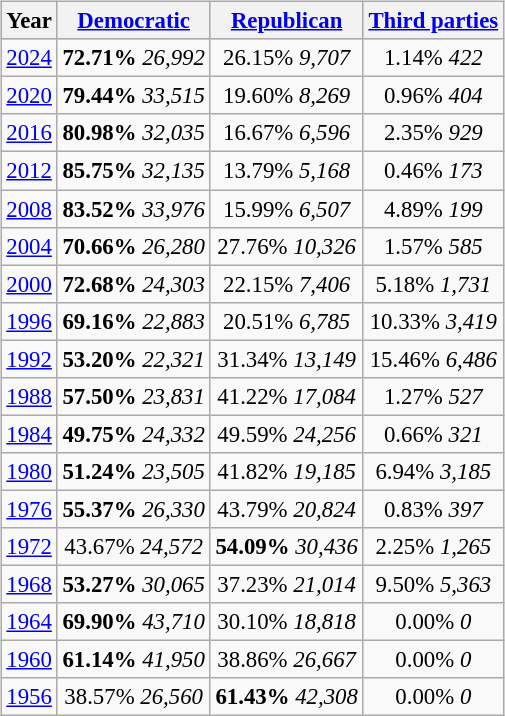<table class="wikitable"  style="float:right; margin:1em; font-size:95%;">
<tr style="background:lightgrey;">
<th>Year</th>
<th><a href='#'>Democratic</a></th>
<th><a href='#'>Republican</a></th>
<th><a href='#'>Third parties</a></th>
</tr>
<tr>
<td align="center" ><a href='#'>2024</a></td>
<td align="center" ><strong>72.71%</strong> <em>26,992</em></td>
<td align="center" >26.15% <em>9,707</em></td>
<td align="center" >1.14% <em>422</em></td>
</tr>
<tr>
<td align="center" ><a href='#'>2020</a></td>
<td align="center" ><strong>79.44%</strong> <em>33,515</em></td>
<td align="center" >19.60% <em>8,269</em></td>
<td align="center" >0.96% <em>404</em></td>
</tr>
<tr>
<td align="center" ><a href='#'>2016</a></td>
<td align="center" ><strong>80.98%</strong> <em>32,035</em></td>
<td align="center" >16.67% <em>6,596</em></td>
<td align="center" >2.35% <em>929</em></td>
</tr>
<tr>
<td align="center" ><a href='#'>2012</a></td>
<td align="center" ><strong>85.75%</strong> <em>32,135</em></td>
<td align="center" >13.79% <em>5,168</em></td>
<td align="center" >0.46% <em>173</em></td>
</tr>
<tr>
<td align="center" ><a href='#'>2008</a></td>
<td align="center" ><strong>83.52%</strong> <em>33,976</em></td>
<td align="center" >15.99% <em>6,507</em></td>
<td align="center" >4.89% <em>199</em></td>
</tr>
<tr>
<td align="center" ><a href='#'>2004</a></td>
<td align="center" ><strong>70.66%</strong> <em>26,280</em></td>
<td align="center" >27.76% <em>10,326</em></td>
<td align="center" >1.57% <em>585</em></td>
</tr>
<tr>
<td align="center" ><a href='#'>2000</a></td>
<td align="center" ><strong>72.68%</strong> <em>24,303</em></td>
<td align="center" >22.15% <em>7,406</em></td>
<td align="center" >5.18% <em>1,731</em></td>
</tr>
<tr>
<td align="center" ><a href='#'>1996</a></td>
<td align="center" ><strong>69.16%</strong> <em>22,883</em></td>
<td align="center" >20.51% <em>6,785</em></td>
<td align="center" >10.33% <em>3,419</em></td>
</tr>
<tr>
<td align="center" ><a href='#'>1992</a></td>
<td align="center" ><strong>53.20%</strong> <em>22,321</em></td>
<td align="center" >31.34% <em>13,149</em></td>
<td align="center" >15.46% <em>6,486</em></td>
</tr>
<tr>
<td align="center" ><a href='#'>1988</a></td>
<td align="center" ><strong>57.50%</strong> <em>23,831</em></td>
<td align="center" >41.22% <em>17,084</em></td>
<td align="center" >1.27% <em>527</em></td>
</tr>
<tr>
<td align="center" ><a href='#'>1984</a></td>
<td align="center" ><strong>49.75%</strong> <em>24,332</em></td>
<td align="center" >49.59% <em>24,256</em></td>
<td align="center" >0.66% <em>321</em></td>
</tr>
<tr>
<td align="center" ><a href='#'>1980</a></td>
<td align="center" ><strong>51.24%</strong> <em>23,505</em></td>
<td align="center" >41.82% <em>19,185</em></td>
<td align="center" >6.94% <em>3,185</em></td>
</tr>
<tr>
<td align="center" ><a href='#'>1976</a></td>
<td align="center" ><strong>55.37%</strong> <em>26,330</em></td>
<td align="center" >43.79% <em>20,824</em></td>
<td align="center" >0.83% <em>397</em></td>
</tr>
<tr>
<td align="center" ><a href='#'>1972</a></td>
<td align="center" >43.67% <em>24,572</em></td>
<td align="center" ><strong>54.09%</strong> <em>30,436</em></td>
<td align="center" >2.25% <em>1,265</em></td>
</tr>
<tr>
<td align="center" ><a href='#'>1968</a></td>
<td align="center" ><strong>53.27%</strong> <em>30,065</em></td>
<td align="center" >37.23% <em>21,014</em></td>
<td align="center" >9.50% <em>5,363</em></td>
</tr>
<tr>
<td align="center" ><a href='#'>1964</a></td>
<td align="center" ><strong>69.90%</strong> <em>43,710</em></td>
<td align="center" >30.10% <em>18,818</em></td>
<td align="center" >0.00% <em>0</em></td>
</tr>
<tr>
<td align="center" ><a href='#'>1960</a></td>
<td align="center" ><strong>61.14%</strong> <em>41,950</em></td>
<td align="center" >38.86% <em>26,667</em></td>
<td align="center" >0.00% <em>0</em></td>
</tr>
<tr>
<td align="center" ><a href='#'>1956</a></td>
<td align="center" >38.57% <em>26,560</em></td>
<td align="center" ><strong>61.43%</strong> <em>42,308</em></td>
<td align="center" >0.00% <em>0</em></td>
</tr>
</table>
